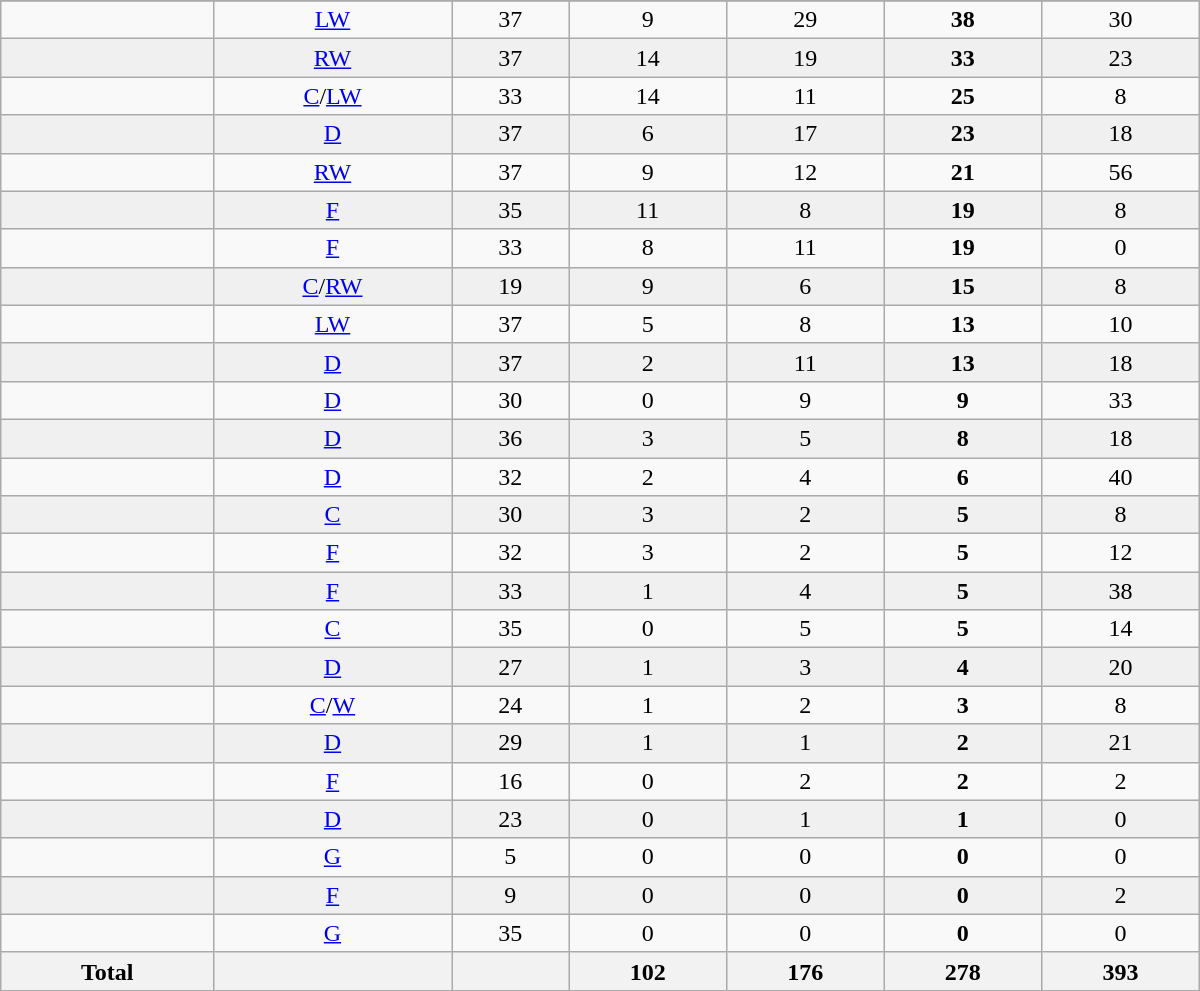<table class="wikitable sortable" width=800>
<tr align="center">
</tr>
<tr align="center" bgcolor="">
<td></td>
<td><a href='#'>LW</a></td>
<td>37</td>
<td>9</td>
<td>29</td>
<td><strong>38</strong></td>
<td>30</td>
</tr>
<tr align="center" bgcolor="f0f0f0">
<td></td>
<td><a href='#'>RW</a></td>
<td>37</td>
<td>14</td>
<td>19</td>
<td><strong>33</strong></td>
<td>23</td>
</tr>
<tr align="center" bgcolor="">
<td></td>
<td><a href='#'>C</a>/<a href='#'>LW</a></td>
<td>33</td>
<td>14</td>
<td>11</td>
<td><strong>25</strong></td>
<td>8</td>
</tr>
<tr align="center" bgcolor="f0f0f0">
<td></td>
<td><a href='#'>D</a></td>
<td>37</td>
<td>6</td>
<td>17</td>
<td><strong>23</strong></td>
<td>18</td>
</tr>
<tr align="center" bgcolor="">
<td></td>
<td><a href='#'>RW</a></td>
<td>37</td>
<td>9</td>
<td>12</td>
<td><strong>21</strong></td>
<td>56</td>
</tr>
<tr align="center" bgcolor="f0f0f0">
<td></td>
<td><a href='#'>F</a></td>
<td>35</td>
<td>11</td>
<td>8</td>
<td><strong>19</strong></td>
<td>8</td>
</tr>
<tr align="center" bgcolor="">
<td></td>
<td><a href='#'>F</a></td>
<td>33</td>
<td>8</td>
<td>11</td>
<td><strong>19</strong></td>
<td>0</td>
</tr>
<tr align="center" bgcolor="f0f0f0">
<td></td>
<td><a href='#'>C</a>/<a href='#'>RW</a></td>
<td>19</td>
<td>9</td>
<td>6</td>
<td><strong>15</strong></td>
<td>8</td>
</tr>
<tr align="center" bgcolor="">
<td></td>
<td><a href='#'>LW</a></td>
<td>37</td>
<td>5</td>
<td>8</td>
<td><strong>13</strong></td>
<td>10</td>
</tr>
<tr align="center" bgcolor="f0f0f0">
<td></td>
<td><a href='#'>D</a></td>
<td>37</td>
<td>2</td>
<td>11</td>
<td><strong>13</strong></td>
<td>18</td>
</tr>
<tr align="center" bgcolor="">
<td></td>
<td><a href='#'>D</a></td>
<td>30</td>
<td>0</td>
<td>9</td>
<td><strong>9</strong></td>
<td>33</td>
</tr>
<tr align="center" bgcolor="f0f0f0">
<td></td>
<td><a href='#'>D</a></td>
<td>36</td>
<td>3</td>
<td>5</td>
<td><strong>8</strong></td>
<td>18</td>
</tr>
<tr align="center" bgcolor="">
<td></td>
<td><a href='#'>D</a></td>
<td>32</td>
<td>2</td>
<td>4</td>
<td><strong>6</strong></td>
<td>40</td>
</tr>
<tr align="center" bgcolor="f0f0f0">
<td></td>
<td><a href='#'>C</a></td>
<td>30</td>
<td>3</td>
<td>2</td>
<td><strong>5</strong></td>
<td>8</td>
</tr>
<tr align="center" bgcolor="">
<td></td>
<td><a href='#'>F</a></td>
<td>32</td>
<td>3</td>
<td>2</td>
<td><strong>5</strong></td>
<td>12</td>
</tr>
<tr align="center" bgcolor="f0f0f0">
<td></td>
<td><a href='#'>F</a></td>
<td>33</td>
<td>1</td>
<td>4</td>
<td><strong>5</strong></td>
<td>38</td>
</tr>
<tr align="center" bgcolor="">
<td></td>
<td><a href='#'>C</a></td>
<td>35</td>
<td>0</td>
<td>5</td>
<td><strong>5</strong></td>
<td>14</td>
</tr>
<tr align="center" bgcolor="f0f0f0">
<td></td>
<td><a href='#'>D</a></td>
<td>27</td>
<td>1</td>
<td>3</td>
<td><strong>4</strong></td>
<td>20</td>
</tr>
<tr align="center" bgcolor="">
<td></td>
<td><a href='#'>C</a>/<a href='#'>W</a></td>
<td>24</td>
<td>1</td>
<td>2</td>
<td><strong>3</strong></td>
<td>8</td>
</tr>
<tr align="center" bgcolor="f0f0f0">
<td></td>
<td><a href='#'>D</a></td>
<td>29</td>
<td>1</td>
<td>1</td>
<td><strong>2</strong></td>
<td>21</td>
</tr>
<tr align="center" bgcolor="">
<td></td>
<td><a href='#'>F</a></td>
<td>16</td>
<td>0</td>
<td>2</td>
<td><strong>2</strong></td>
<td>2</td>
</tr>
<tr align="center" bgcolor="f0f0f0">
<td></td>
<td><a href='#'>D</a></td>
<td>23</td>
<td>0</td>
<td>1</td>
<td><strong>1</strong></td>
<td>0</td>
</tr>
<tr align="center" bgcolor="">
<td></td>
<td><a href='#'>G</a></td>
<td>5</td>
<td>0</td>
<td>0</td>
<td><strong>0</strong></td>
<td>0</td>
</tr>
<tr align="center" bgcolor="f0f0f0">
<td></td>
<td><a href='#'>F</a></td>
<td>9</td>
<td>0</td>
<td>0</td>
<td><strong>0</strong></td>
<td>2</td>
</tr>
<tr align="center" bgcolor="">
<td></td>
<td><a href='#'>G</a></td>
<td>35</td>
<td>0</td>
<td>0</td>
<td><strong>0</strong></td>
<td>0</td>
</tr>
<tr>
<th>Total</th>
<th></th>
<th></th>
<th>102</th>
<th>176</th>
<th>278</th>
<th>393</th>
</tr>
</table>
